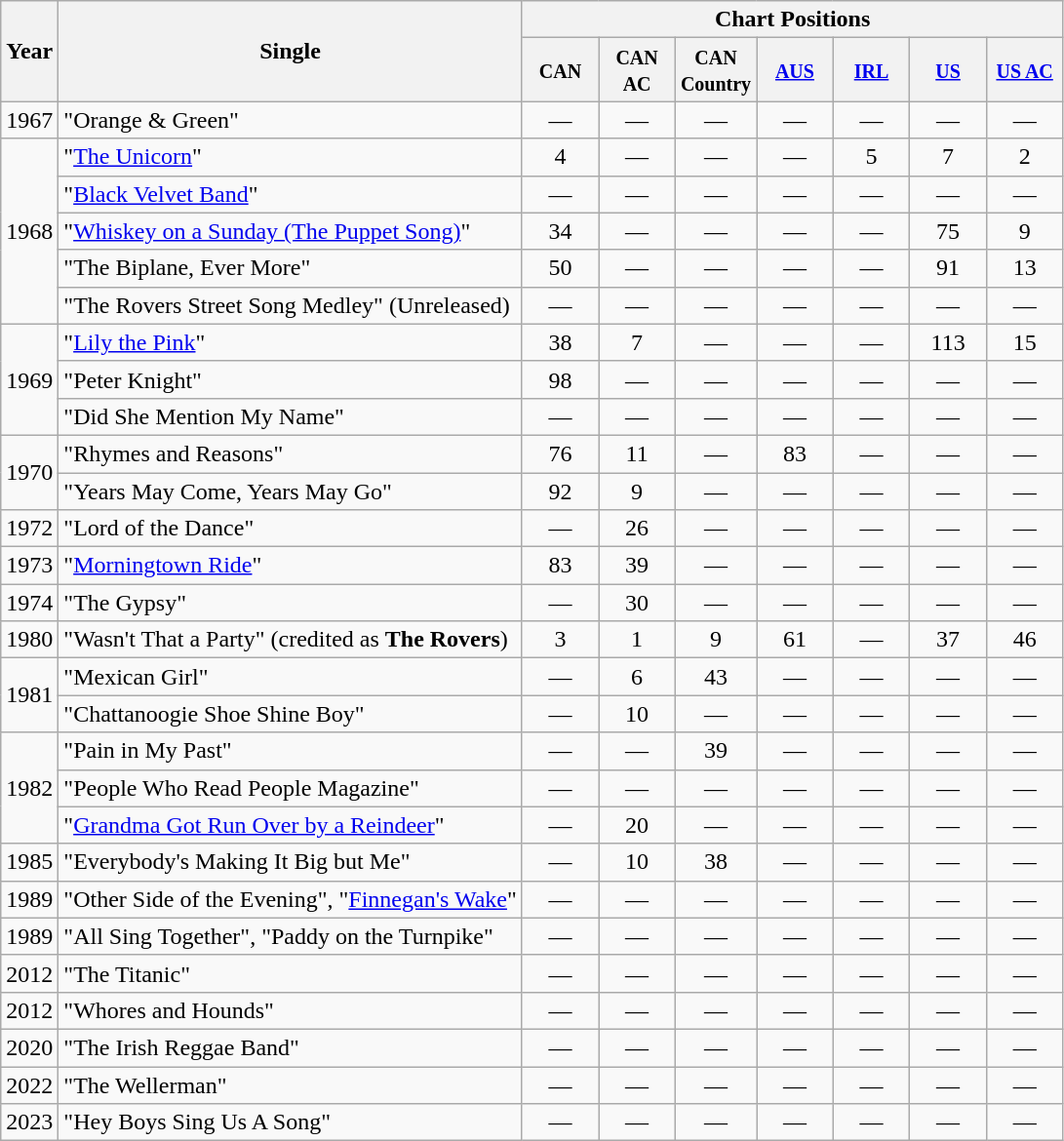<table class="wikitable">
<tr>
<th rowspan="2">Year</th>
<th rowspan="2">Single</th>
<th colspan="7">Chart Positions</th>
</tr>
<tr>
<th width="45"><small>CAN</small></th>
<th width="45"><small>CAN AC</small></th>
<th width="45"><small>CAN Country</small></th>
<th width="45"><small><a href='#'>AUS</a><br></small></th>
<th width="45"><small><a href='#'>IRL</a></small><br></th>
<th width="45"><small><a href='#'>US</a></small><br></th>
<th width="45"><small><a href='#'>US AC</a></small></th>
</tr>
<tr>
<td>1967</td>
<td>"Orange & Green"</td>
<td align="center">—</td>
<td align="center">—</td>
<td align="center">—</td>
<td align="center">—</td>
<td align="center">—</td>
<td align="center">—</td>
<td align="center">—</td>
</tr>
<tr>
<td rowspan="5">1968</td>
<td>"<a href='#'>The Unicorn</a>"</td>
<td align="center">4</td>
<td align="center">—</td>
<td align="center">—</td>
<td align="center">—</td>
<td align="center">5</td>
<td align="center">7</td>
<td align="center">2</td>
</tr>
<tr>
<td>"<a href='#'>Black Velvet Band</a>"</td>
<td align="center">—</td>
<td align="center">—</td>
<td align="center">—</td>
<td align="center">—</td>
<td align="center">—</td>
<td align="center">—</td>
<td align="center">—</td>
</tr>
<tr>
<td>"<a href='#'>Whiskey on a Sunday (The Puppet Song)</a>"</td>
<td align="center">34</td>
<td align="center">—</td>
<td align="center">—</td>
<td align="center">—</td>
<td align="center">—</td>
<td align="center">75</td>
<td align="center">9</td>
</tr>
<tr>
<td>"The Biplane, Ever More"</td>
<td align="center">50</td>
<td align="center">—</td>
<td align="center">—</td>
<td align="center">—</td>
<td align="center">—</td>
<td align="center">91</td>
<td align="center">13</td>
</tr>
<tr>
<td>"The Rovers Street Song Medley" (Unreleased)</td>
<td align="center">—</td>
<td align="center">—</td>
<td align="center">—</td>
<td align="center">—</td>
<td align="center">—</td>
<td align="center">—</td>
<td align="center">—</td>
</tr>
<tr>
<td rowspan="3">1969</td>
<td>"<a href='#'>Lily the Pink</a>"</td>
<td align="center">38</td>
<td align="center">7</td>
<td align="center">—</td>
<td align="center">—</td>
<td align="center">—</td>
<td align="center">113</td>
<td align="center">15</td>
</tr>
<tr>
<td>"Peter Knight"</td>
<td align="center">98</td>
<td align="center">—</td>
<td align="center">—</td>
<td align="center">—</td>
<td align="center">—</td>
<td align="center">—</td>
<td align="center">—</td>
</tr>
<tr>
<td>"Did She Mention My Name"</td>
<td align="center">—</td>
<td align="center">—</td>
<td align="center">—</td>
<td align="center">—</td>
<td align="center">—</td>
<td align="center">—</td>
<td align="center">—</td>
</tr>
<tr>
<td rowspan="2">1970</td>
<td>"Rhymes and Reasons"</td>
<td align="center">76</td>
<td align="center">11</td>
<td align="center">—</td>
<td align="center">83</td>
<td align="center">—</td>
<td align="center">—</td>
<td align="center">—</td>
</tr>
<tr>
<td>"Years May Come, Years May Go"</td>
<td align="center">92</td>
<td align="center">9</td>
<td align="center">—</td>
<td align="center">—</td>
<td align="center">—</td>
<td align="center">—</td>
<td align="center">—</td>
</tr>
<tr>
<td>1972</td>
<td>"Lord of the Dance"</td>
<td align="center">—</td>
<td align="center">26</td>
<td align="center">—</td>
<td align="center">—</td>
<td align="center">—</td>
<td align="center">—</td>
<td align="center">—</td>
</tr>
<tr>
<td>1973</td>
<td>"<a href='#'>Morningtown Ride</a>"</td>
<td align="center">83</td>
<td align="center">39</td>
<td align="center">—</td>
<td align="center">—</td>
<td align="center">—</td>
<td align="center">—</td>
<td align="center">—</td>
</tr>
<tr>
<td>1974</td>
<td>"The Gypsy"</td>
<td align="center">—</td>
<td align="center">30</td>
<td align="center">—</td>
<td align="center">—</td>
<td align="center">—</td>
<td align="center">—</td>
<td align="center">—</td>
</tr>
<tr>
<td>1980</td>
<td>"Wasn't That a Party" (credited as <strong>The Rovers</strong>)</td>
<td align="center">3</td>
<td align="center">1</td>
<td align="center">9</td>
<td align="center">61</td>
<td align="center">—</td>
<td align="center">37</td>
<td align="center">46</td>
</tr>
<tr>
<td rowspan="2">1981</td>
<td>"Mexican Girl"</td>
<td align="center">—</td>
<td align="center">6</td>
<td align="center">43</td>
<td align="center">—</td>
<td align="center">—</td>
<td align="center">—</td>
<td align="center">—</td>
</tr>
<tr>
<td>"Chattanoogie Shoe Shine Boy"</td>
<td align="center">—</td>
<td align="center">10</td>
<td align="center">—</td>
<td align="center">—</td>
<td align="center">—</td>
<td align="center">—</td>
<td align="center">—</td>
</tr>
<tr>
<td rowspan="3">1982</td>
<td>"Pain in My Past"</td>
<td align="center">—</td>
<td align="center">—</td>
<td align="center">39</td>
<td align="center">—</td>
<td align="center">—</td>
<td align="center">—</td>
<td align="center">—</td>
</tr>
<tr>
<td>"People Who Read People Magazine"</td>
<td align="center">—</td>
<td align="center">—</td>
<td align="center">—</td>
<td align="center">—</td>
<td align="center">—</td>
<td align="center">—</td>
<td align="center">—</td>
</tr>
<tr>
<td>"<a href='#'>Grandma Got Run Over by a Reindeer</a>"</td>
<td align="center">—</td>
<td align="center">20</td>
<td align="center">—</td>
<td align="center">—</td>
<td align="center">—</td>
<td align="center">—</td>
<td align="center">—</td>
</tr>
<tr>
<td>1985</td>
<td>"Everybody's Making It Big but Me"</td>
<td align="center">—</td>
<td align="center">10</td>
<td align="center">38</td>
<td align="center">—</td>
<td align="center">—</td>
<td align="center">—</td>
<td align="center">—</td>
</tr>
<tr>
<td>1989</td>
<td>"Other Side of the Evening", "<a href='#'>Finnegan's Wake</a>"</td>
<td align="center">—</td>
<td align="center">—</td>
<td align="center">—</td>
<td align="center">—</td>
<td align="center">—</td>
<td align="center">—</td>
<td align="center">—</td>
</tr>
<tr>
<td>1989</td>
<td>"All Sing Together", "Paddy on the Turnpike"</td>
<td align="center">—</td>
<td align="center">—</td>
<td align="center">—</td>
<td align="center">—</td>
<td align="center">—</td>
<td align="center">—</td>
<td align="center">—</td>
</tr>
<tr>
<td>2012</td>
<td>"The Titanic"</td>
<td align="center">—</td>
<td align="center">—</td>
<td align="center">—</td>
<td align="center">—</td>
<td align="center">—</td>
<td align="center">—</td>
<td align="center">—</td>
</tr>
<tr>
<td>2012</td>
<td>"Whores and Hounds"</td>
<td align="center">—</td>
<td align="center">—</td>
<td align="center">—</td>
<td align="center">—</td>
<td align="center">—</td>
<td align="center">—</td>
<td align="center">—</td>
</tr>
<tr>
<td>2020</td>
<td>"The Irish Reggae Band"</td>
<td align="center">—</td>
<td align="center">—</td>
<td align="center">—</td>
<td align="center">—</td>
<td align="center">—</td>
<td align="center">—</td>
<td align="center">—</td>
</tr>
<tr>
<td>2022</td>
<td>"The Wellerman"</td>
<td align="center">—</td>
<td align="center">—</td>
<td align="center">—</td>
<td align="center">—</td>
<td align="center">—</td>
<td align="center">—</td>
<td align="center">—</td>
</tr>
<tr>
<td>2023</td>
<td>"Hey Boys Sing Us A Song"</td>
<td align="center">—</td>
<td align="center">—</td>
<td align="center">—</td>
<td align="center">—</td>
<td align="center">—</td>
<td align="center">—</td>
<td align="center">—</td>
</tr>
</table>
